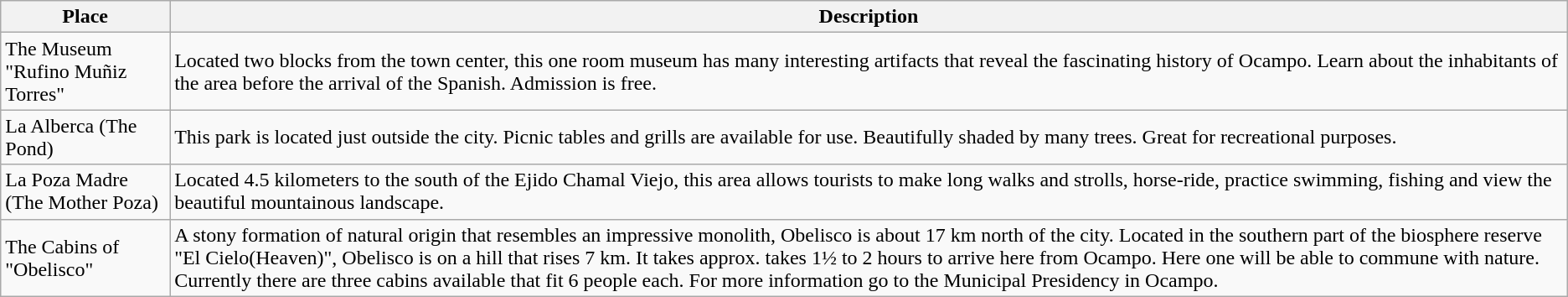<table class="wikitable">
<tr>
<th>Place</th>
<th>Description</th>
</tr>
<tr>
<td>The Museum "Rufino Muñiz Torres"</td>
<td>Located two blocks from the town center, this one room museum has many interesting artifacts that reveal the fascinating history of Ocampo.  Learn about the inhabitants of the area before the arrival of the Spanish.  Admission is free.</td>
</tr>
<tr>
<td>La Alberca (The Pond)</td>
<td>This park is located just outside the city.  Picnic tables and grills are available for use.  Beautifully shaded by many trees.  Great for recreational purposes.</td>
</tr>
<tr>
<td>La Poza Madre (The Mother Poza)</td>
<td>Located 4.5 kilometers to the south of the Ejido Chamal Viejo, this area allows tourists to make long walks and strolls, horse-ride, practice swimming, fishing and view the beautiful mountainous landscape.</td>
</tr>
<tr>
<td>The Cabins of "Obelisco"</td>
<td>A stony formation of natural origin that resembles an impressive monolith, Obelisco is about 17 km north of the city.  Located in the southern part of the biosphere reserve "El Cielo(Heaven)", Obelisco is on a hill that rises 7 km.  It takes approx. takes 1½ to 2 hours to arrive here from Ocampo.  Here one will be able to commune with nature.  Currently there are three cabins available that fit 6 people each. For more information go to the Municipal Presidency in Ocampo.</td>
</tr>
</table>
